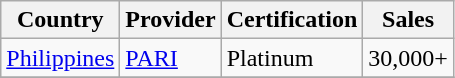<table class="wikitable">
<tr>
<th>Country</th>
<th>Provider</th>
<th>Certification</th>
<th>Sales</th>
</tr>
<tr>
<td><a href='#'>Philippines</a></td>
<td><a href='#'>PARI</a></td>
<td>Platinum</td>
<td>30,000+</td>
</tr>
<tr>
</tr>
</table>
